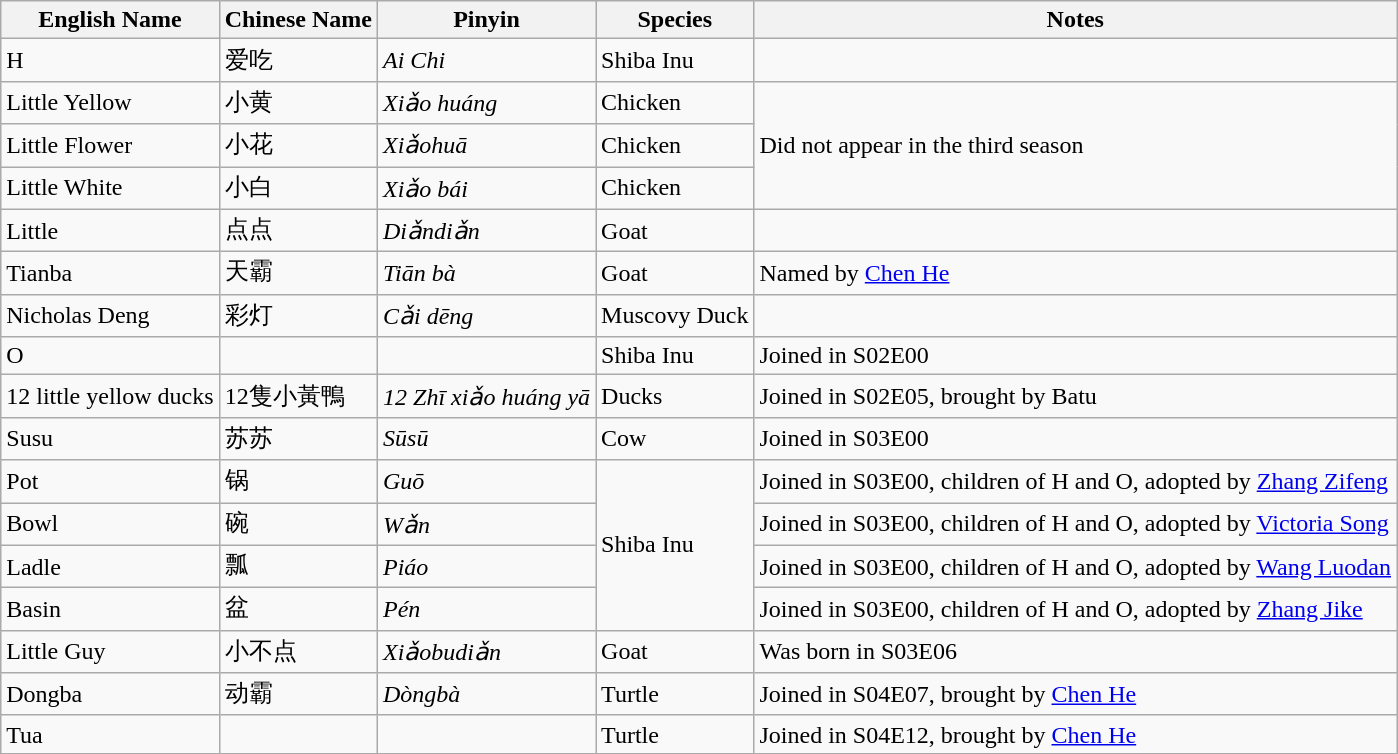<table class="wikitable">
<tr>
<th>English Name</th>
<th>Chinese Name</th>
<th>Pinyin</th>
<th>Species</th>
<th>Notes</th>
</tr>
<tr>
<td>H</td>
<td>爱吃</td>
<td><em>Ai Chi</em></td>
<td>Shiba Inu</td>
<td></td>
</tr>
<tr>
<td>Little Yellow</td>
<td>小黄</td>
<td><em>Xiǎo huáng</em></td>
<td>Chicken</td>
<td rowspan="3">Did not appear in the third season</td>
</tr>
<tr>
<td>Little Flower</td>
<td>小花</td>
<td><em>Xiǎohuā</em></td>
<td>Chicken</td>
</tr>
<tr>
<td>Little White</td>
<td>小白</td>
<td><em>Xiǎo bái</em></td>
<td>Chicken</td>
</tr>
<tr>
<td>Little</td>
<td>点点</td>
<td><em>Diǎndiǎn</em></td>
<td>Goat</td>
<td></td>
</tr>
<tr>
<td>Tianba</td>
<td>天霸</td>
<td><em>Tiān bà</em></td>
<td>Goat</td>
<td>Named by <a href='#'>Chen He</a></td>
</tr>
<tr>
<td>Nicholas Deng</td>
<td>彩灯</td>
<td><em>Cǎi dēng</em></td>
<td>Muscovy Duck</td>
<td></td>
</tr>
<tr>
<td>O</td>
<td></td>
<td></td>
<td>Shiba Inu</td>
<td>Joined in S02E00</td>
</tr>
<tr>
<td>12 little yellow ducks</td>
<td>12隻小黃鴨</td>
<td><em>12 Zhī xiǎo huáng yā</em></td>
<td>Ducks</td>
<td>Joined in S02E05, brought by Batu</td>
</tr>
<tr>
<td>Susu</td>
<td>苏苏</td>
<td><em>Sūsū</em></td>
<td>Cow</td>
<td>Joined in S03E00</td>
</tr>
<tr>
<td>Pot</td>
<td>锅</td>
<td><em>Guō</em></td>
<td rowspan="4">Shiba Inu</td>
<td>Joined in S03E00, children of H and O, adopted by <a href='#'>Zhang Zifeng</a></td>
</tr>
<tr>
<td>Bowl</td>
<td>碗</td>
<td><em>Wǎn</em></td>
<td>Joined in S03E00, children of H and O, adopted by <a href='#'>Victoria Song</a></td>
</tr>
<tr>
<td>Ladle</td>
<td>瓢</td>
<td><em>Piáo</em></td>
<td>Joined in S03E00, children of H and O, adopted by <a href='#'>Wang Luodan</a></td>
</tr>
<tr>
<td>Basin</td>
<td>盆</td>
<td><em>Pén</em></td>
<td>Joined in S03E00, children of H and O, adopted by <a href='#'>Zhang Jike</a></td>
</tr>
<tr>
<td>Little Guy</td>
<td>小不点</td>
<td><em>Xiǎobudiǎn</em></td>
<td>Goat</td>
<td>Was born in S03E06</td>
</tr>
<tr>
<td>Dongba</td>
<td>动霸</td>
<td><em>Dòngbà</em></td>
<td>Turtle</td>
<td>Joined in S04E07, brought by <a href='#'>Chen He</a></td>
</tr>
<tr>
<td>Tua</td>
<td></td>
<td></td>
<td>Turtle</td>
<td>Joined in S04E12, brought by <a href='#'>Chen He</a></td>
</tr>
</table>
